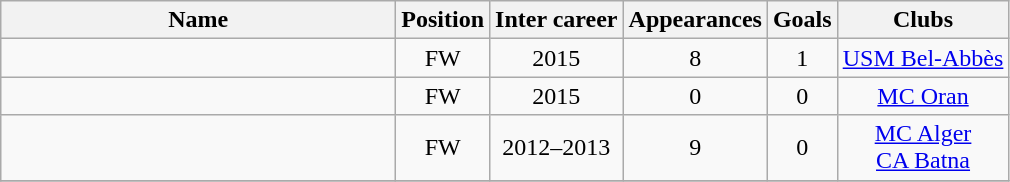<table class="wikitable sortable" style="text-align: center;">
<tr>
<th style="width:16em">Name</th>
<th>Position</th>
<th>Inter career</th>
<th>Appearances</th>
<th>Goals</th>
<th>Clubs</th>
</tr>
<tr>
<td align="left"></td>
<td>FW</td>
<td>2015</td>
<td>8</td>
<td>1</td>
<td><a href='#'>USM Bel-Abbès</a></td>
</tr>
<tr>
<td align="left"></td>
<td>FW</td>
<td>2015</td>
<td>0</td>
<td>0</td>
<td><a href='#'>MC Oran</a></td>
</tr>
<tr>
<td align="left"></td>
<td>FW</td>
<td>2012–2013</td>
<td>9</td>
<td>0</td>
<td><a href='#'>MC Alger</a><br><a href='#'>CA Batna</a></td>
</tr>
<tr>
</tr>
</table>
